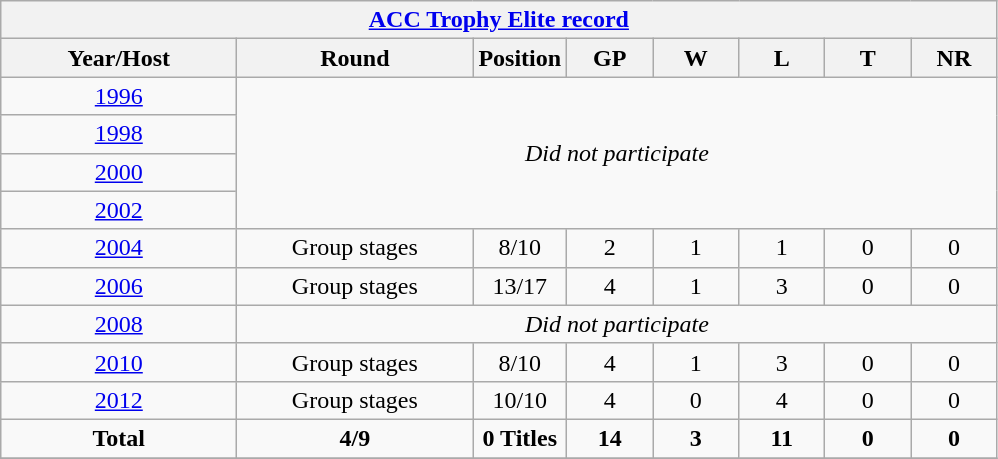<table class="wikitable" style="text-align: center;">
<tr>
<th colspan=8><a href='#'>ACC Trophy Elite record</a></th>
</tr>
<tr>
<th width=150>Year/Host</th>
<th width=150>Round</th>
<th width=50>Position</th>
<th width=50>GP</th>
<th width=50>W</th>
<th width=50>L</th>
<th width=50>T</th>
<th width=50>NR</th>
</tr>
<tr>
<td> <a href='#'>1996</a></td>
<td colspan="7" rowspan="4"><em>Did not participate</em></td>
</tr>
<tr>
<td> <a href='#'>1998</a></td>
</tr>
<tr>
<td> <a href='#'>2000</a></td>
</tr>
<tr>
<td> <a href='#'>2002</a></td>
</tr>
<tr>
<td> <a href='#'>2004</a></td>
<td>Group stages</td>
<td>8/10</td>
<td>2</td>
<td>1</td>
<td>1</td>
<td>0</td>
<td>0</td>
</tr>
<tr>
<td> <a href='#'>2006</a></td>
<td>Group stages</td>
<td>13/17</td>
<td>4</td>
<td>1</td>
<td>3</td>
<td>0</td>
<td>0</td>
</tr>
<tr>
<td> <a href='#'>2008</a></td>
<td colspan="7" rowspan="1"><em>Did not participate</em></td>
</tr>
<tr>
<td> <a href='#'>2010</a></td>
<td>Group stages</td>
<td>8/10</td>
<td>4</td>
<td>1</td>
<td>3</td>
<td>0</td>
<td>0</td>
</tr>
<tr>
<td> <a href='#'>2012</a></td>
<td>Group stages</td>
<td>10/10</td>
<td>4</td>
<td>0</td>
<td>4</td>
<td>0</td>
<td>0</td>
</tr>
<tr>
<td><strong>Total</strong></td>
<td><strong>4/9</strong></td>
<td><strong>0 Titles</strong></td>
<td><strong>14</strong></td>
<td><strong>3</strong></td>
<td><strong>11</strong></td>
<td><strong>0</strong></td>
<td><strong>0</strong></td>
</tr>
<tr>
</tr>
</table>
